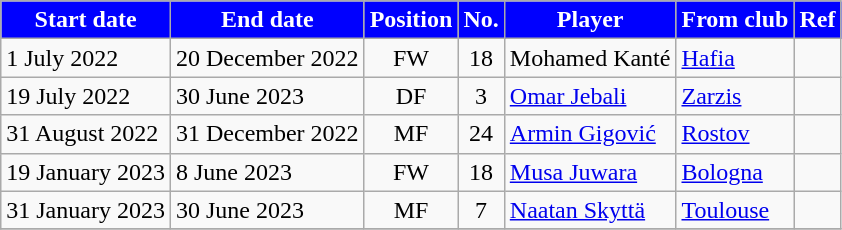<table class="wikitable sortable">
<tr>
<th style="background:#0000ff; color:white;"><strong>Start date</strong></th>
<th style="background:#0000ff; color:white;"><strong>End date</strong></th>
<th style="background:#0000ff; color:white;"><strong>Position</strong></th>
<th style="background:#0000ff; color:white;"><strong>No.</strong></th>
<th style="background:#0000ff; color:white;"><strong>Player</strong></th>
<th style="background:#0000ff; color:white;"><strong>From club</strong></th>
<th style="background:#0000ff; color:white;"><strong>Ref</strong></th>
</tr>
<tr>
<td>1 July 2022</td>
<td>20 December 2022</td>
<td style="text-align:center;">FW</td>
<td style="text-align:center;">18</td>
<td style="text-align:left;"> Mohamed Kanté</td>
<td style="text-align:left;"> <a href='#'>Hafia</a></td>
<td></td>
</tr>
<tr>
<td>19 July 2022</td>
<td>30 June 2023</td>
<td style="text-align:center;">DF</td>
<td style="text-align:center;">3</td>
<td style="text-align:left;"> <a href='#'>Omar Jebali</a></td>
<td style="text-align:left;"> <a href='#'>Zarzis</a></td>
<td></td>
</tr>
<tr>
<td>31 August 2022</td>
<td>31 December 2022</td>
<td style="text-align:center;">MF</td>
<td style="text-align:center;">24</td>
<td style="text-align:left;"> <a href='#'>Armin Gigović</a></td>
<td style="text-align:left;"> <a href='#'>Rostov</a></td>
<td></td>
</tr>
<tr>
<td>19 January 2023</td>
<td>8 June 2023</td>
<td style="text-align:center;">FW</td>
<td style="text-align:center;">18</td>
<td style="text-align:left;"> <a href='#'>Musa Juwara</a></td>
<td style="text-align:left;"> <a href='#'>Bologna</a></td>
<td></td>
</tr>
<tr>
<td>31 January 2023</td>
<td>30 June 2023</td>
<td style="text-align:center;">MF</td>
<td style="text-align:center;">7</td>
<td style="text-align:left;"> <a href='#'>Naatan Skyttä</a></td>
<td style="text-align:left;"> <a href='#'>Toulouse</a></td>
<td></td>
</tr>
<tr>
</tr>
</table>
